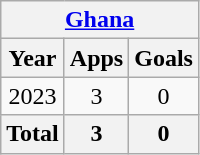<table class=wikitable style=text-align:center>
<tr>
<th colspan=4><a href='#'>Ghana</a></th>
</tr>
<tr>
<th>Year</th>
<th>Apps</th>
<th>Goals</th>
</tr>
<tr>
<td>2023</td>
<td>3</td>
<td>0</td>
</tr>
<tr>
<th colspan=1>Total</th>
<th>3</th>
<th>0</th>
</tr>
</table>
